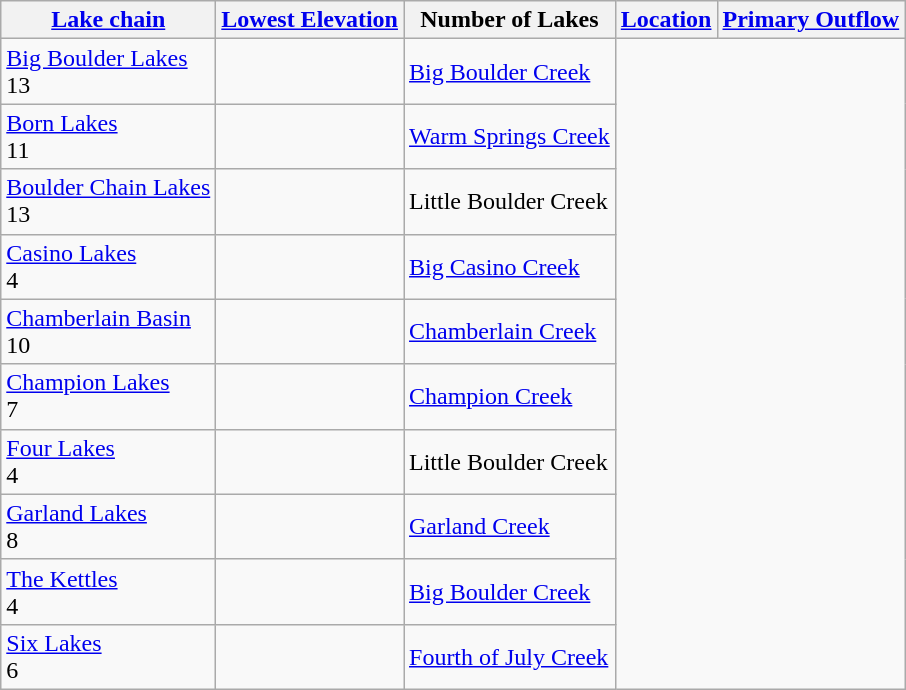<table class="wikitable sortable">
<tr>
<th><a href='#'>Lake chain</a></th>
<th><a href='#'>Lowest Elevation</a></th>
<th>Number of Lakes</th>
<th><a href='#'>Location</a></th>
<th><a href='#'>Primary Outflow</a></th>
</tr>
<tr>
<td><a href='#'>Big Boulder Lakes</a><br>
13</td>
<td></td>
<td><a href='#'>Big Boulder Creek</a></td>
</tr>
<tr>
<td><a href='#'>Born Lakes</a><br>
11</td>
<td></td>
<td><a href='#'>Warm Springs Creek</a></td>
</tr>
<tr>
<td><a href='#'>Boulder Chain Lakes</a><br>
13</td>
<td></td>
<td>Little Boulder Creek</td>
</tr>
<tr>
<td><a href='#'>Casino Lakes</a><br>
4</td>
<td></td>
<td><a href='#'>Big Casino Creek</a></td>
</tr>
<tr>
<td><a href='#'>Chamberlain Basin</a><br>
10</td>
<td></td>
<td><a href='#'>Chamberlain Creek</a></td>
</tr>
<tr>
<td><a href='#'>Champion Lakes</a><br>
7</td>
<td></td>
<td><a href='#'>Champion Creek</a></td>
</tr>
<tr>
<td><a href='#'>Four Lakes</a><br>
4</td>
<td></td>
<td>Little Boulder Creek</td>
</tr>
<tr>
<td><a href='#'>Garland Lakes</a><br>
8</td>
<td></td>
<td><a href='#'>Garland Creek</a></td>
</tr>
<tr>
<td><a href='#'>The Kettles</a><br>
4</td>
<td></td>
<td><a href='#'>Big Boulder Creek</a></td>
</tr>
<tr>
<td><a href='#'>Six Lakes</a><br>
6</td>
<td></td>
<td><a href='#'>Fourth of July Creek</a></td>
</tr>
</table>
